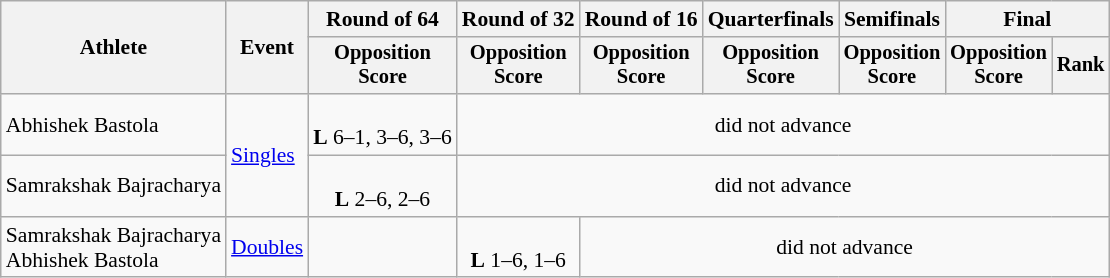<table class=wikitable style="font-size:90%; text-align:center;">
<tr>
<th rowspan="2">Athlete</th>
<th rowspan="2">Event</th>
<th>Round of 64</th>
<th>Round of 32</th>
<th>Round of 16</th>
<th>Quarterfinals</th>
<th>Semifinals</th>
<th colspan=2>Final</th>
</tr>
<tr style="font-size:95%">
<th>Opposition<br>Score</th>
<th>Opposition<br>Score</th>
<th>Opposition<br>Score</th>
<th>Opposition<br>Score</th>
<th>Opposition<br>Score</th>
<th>Opposition<br>Score</th>
<th>Rank</th>
</tr>
<tr>
<td align=left>Abhishek Bastola</td>
<td align=left rowspan=2><a href='#'>Singles</a></td>
<td><br><strong>L</strong> 6–1, 3–6, 3–6</td>
<td colspan=6>did not advance</td>
</tr>
<tr>
<td align=left>Samrakshak Bajracharya</td>
<td><br><strong>L</strong> 2–6, 2–6</td>
<td colspan=6>did not advance</td>
</tr>
<tr>
<td align=left>Samrakshak Bajracharya<br>Abhishek Bastola</td>
<td align=left><a href='#'>Doubles</a></td>
<td></td>
<td><br><strong>L</strong> 1–6, 1–6</td>
<td colspan=5>did not advance</td>
</tr>
</table>
